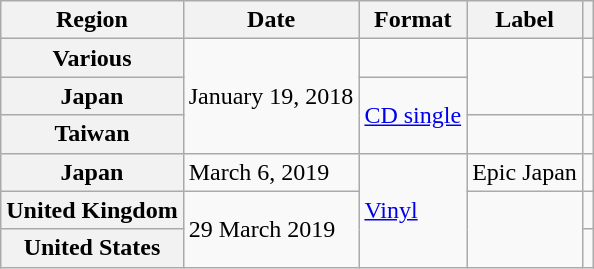<table class="wikitable plainrowheaders">
<tr>
<th scope="col">Region</th>
<th scope="col">Date</th>
<th scope="col">Format</th>
<th scope="col">Label</th>
<th scope="col"></th>
</tr>
<tr>
<th scope="row">Various</th>
<td rowspan="3">January 19, 2018</td>
<td></td>
<td rowspan="2"></td>
<td></td>
</tr>
<tr>
<th scope="row">Japan</th>
<td rowspan="2"><a href='#'>CD single</a></td>
<td></td>
</tr>
<tr>
<th scope="row">Taiwan</th>
<td></td>
<td></td>
</tr>
<tr>
<th scope="row">Japan</th>
<td>March 6, 2019</td>
<td rowspan="3"><a href='#'>Vinyl</a></td>
<td>Epic Japan</td>
<td></td>
</tr>
<tr>
<th scope="row">United Kingdom</th>
<td rowspan="2">29 March 2019</td>
<td rowspan="2"></td>
<td></td>
</tr>
<tr>
<th scope="row">United States</th>
<td></td>
</tr>
</table>
